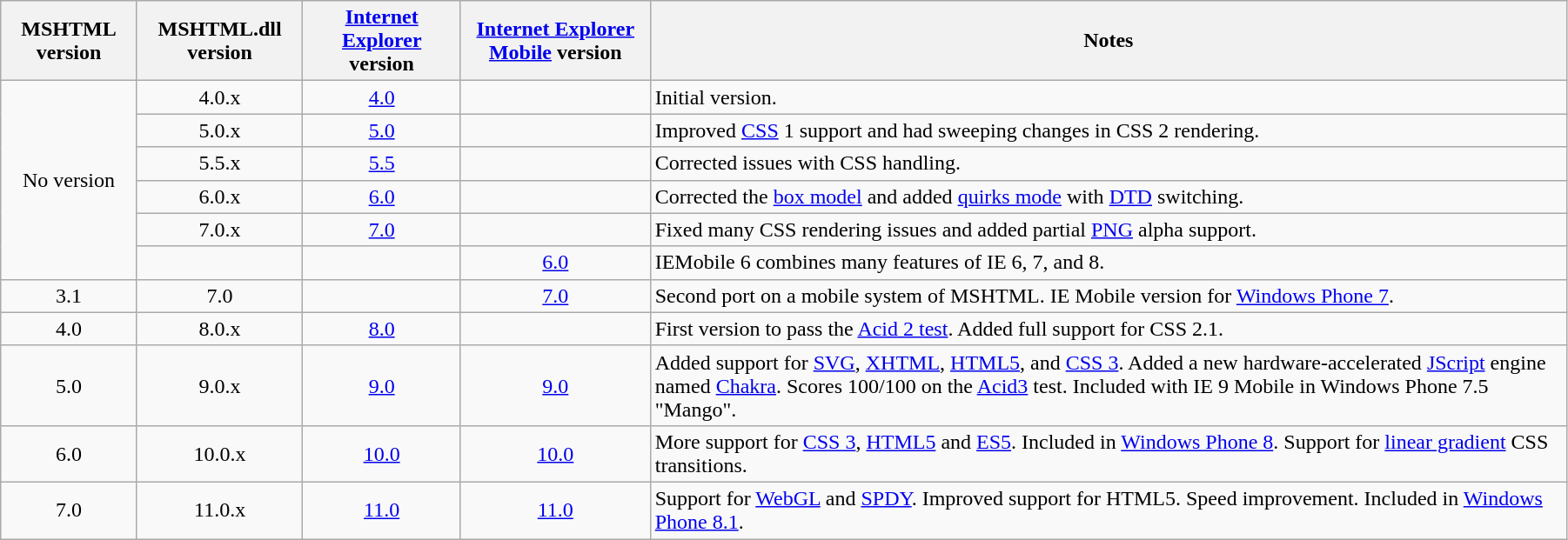<table class="wikitable" style="width: 95%; text-align: center;">
<tr>
<th>MSHTML version</th>
<th>MSHTML.dll version</th>
<th><a href='#'>Internet Explorer</a> version</th>
<th><a href='#'>Internet Explorer Mobile</a> version</th>
<th>Notes</th>
</tr>
<tr>
<td rowspan="6">No version</td>
<td>4.0.x</td>
<td><a href='#'>4.0</a></td>
<td></td>
<td style="text-align: left;">Initial version.</td>
</tr>
<tr>
<td>5.0.x</td>
<td><a href='#'>5.0</a></td>
<td></td>
<td style="text-align: left;">Improved <a href='#'>CSS</a> 1 support and had sweeping changes in CSS 2 rendering.</td>
</tr>
<tr>
<td>5.5.x</td>
<td><a href='#'>5.5</a></td>
<td></td>
<td style="text-align: left;">Corrected issues with CSS handling.</td>
</tr>
<tr>
<td>6.0.x</td>
<td><a href='#'>6.0</a></td>
<td></td>
<td style="text-align: left;">Corrected the <a href='#'>box model</a> and added <a href='#'>quirks mode</a> with <a href='#'>DTD</a> switching.</td>
</tr>
<tr>
<td>7.0.x</td>
<td><a href='#'>7.0</a></td>
<td></td>
<td style="text-align: left;">Fixed many CSS rendering issues and added partial <a href='#'>PNG</a> alpha support.</td>
</tr>
<tr>
<td></td>
<td></td>
<td><a href='#'>6.0</a></td>
<td style="text-align: left;">IEMobile 6 combines many features of IE 6, 7, and 8.</td>
</tr>
<tr>
<td>3.1</td>
<td>7.0</td>
<td></td>
<td><a href='#'>7.0</a></td>
<td style="text-align: left;">Second port on a mobile system of MSHTML. IE Mobile version for <a href='#'>Windows Phone 7</a>.</td>
</tr>
<tr>
<td>4.0</td>
<td>8.0.x</td>
<td><a href='#'>8.0</a></td>
<td></td>
<td style="text-align: left;">First version to pass the <a href='#'>Acid 2 test</a>. Added full support for CSS 2.1.</td>
</tr>
<tr>
<td>5.0</td>
<td>9.0.x</td>
<td><a href='#'>9.0</a></td>
<td><a href='#'>9.0</a></td>
<td style="text-align: left;">Added support for <a href='#'>SVG</a>, <a href='#'>XHTML</a>, <a href='#'>HTML5</a>, and <a href='#'>CSS 3</a>. Added a new hardware-accelerated <a href='#'>JScript</a> engine named <a href='#'>Chakra</a>. Scores 100/100 on the <a href='#'>Acid3</a> test. Included with IE 9 Mobile in Windows Phone 7.5 "Mango".</td>
</tr>
<tr>
<td>6.0</td>
<td>10.0.x</td>
<td><a href='#'>10.0</a></td>
<td><a href='#'>10.0</a></td>
<td style="text-align: left;">More support for <a href='#'>CSS 3</a>, <a href='#'>HTML5</a> and <a href='#'>ES5</a>. Included in <a href='#'>Windows Phone 8</a>. Support for <a href='#'>linear gradient</a> CSS transitions.</td>
</tr>
<tr>
<td>7.0</td>
<td>11.0.x</td>
<td><a href='#'>11.0</a></td>
<td><a href='#'>11.0</a></td>
<td style="text-align: left;">Support for <a href='#'>WebGL</a> and <a href='#'>SPDY</a>. Improved support for HTML5. Speed improvement. Included in <a href='#'>Windows Phone 8.1</a>.</td>
</tr>
</table>
